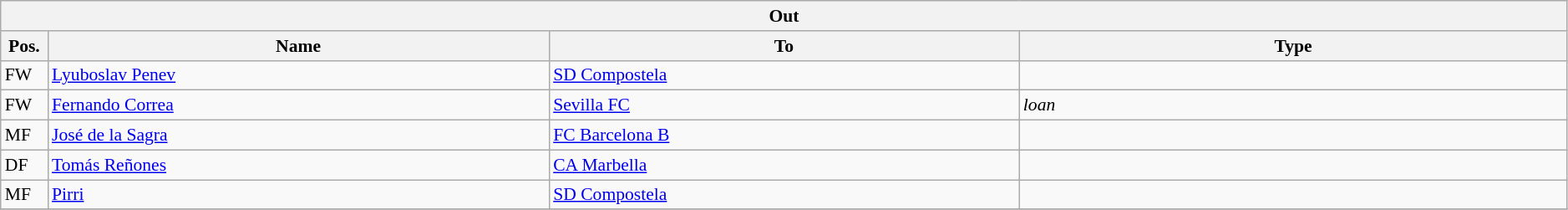<table class="wikitable" style="font-size:90%;width:99%;">
<tr>
<th colspan="4">Out</th>
</tr>
<tr>
<th width=3%>Pos.</th>
<th width=32%>Name</th>
<th width=30%>To</th>
<th width=35%>Type</th>
</tr>
<tr>
<td>FW</td>
<td><a href='#'>Lyuboslav Penev</a></td>
<td><a href='#'>SD Compostela</a></td>
<td></td>
</tr>
<tr>
<td>FW</td>
<td><a href='#'>Fernando Correa</a></td>
<td><a href='#'>Sevilla FC</a></td>
<td><em>loan</em></td>
</tr>
<tr>
<td>MF</td>
<td><a href='#'>José de la Sagra</a></td>
<td><a href='#'>FC Barcelona B</a></td>
<td></td>
</tr>
<tr>
<td>DF</td>
<td><a href='#'>Tomás Reñones</a></td>
<td><a href='#'>CA Marbella</a></td>
<td></td>
</tr>
<tr>
<td>MF</td>
<td><a href='#'>Pirri</a></td>
<td><a href='#'>SD Compostela</a></td>
<td></td>
</tr>
<tr>
</tr>
</table>
